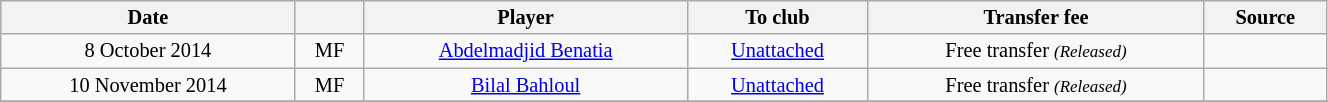<table class="wikitable sortable" style="width:70%; text-align:center; font-size:85%; text-align:centre;">
<tr>
<th>Date</th>
<th></th>
<th>Player</th>
<th>To club</th>
<th>Transfer fee</th>
<th>Source</th>
</tr>
<tr>
<td>8 October 2014</td>
<td>MF</td>
<td> <a href='#'>Abdelmadjid Benatia</a></td>
<td><a href='#'>Unattached</a></td>
<td>Free transfer <small><em>(Released)</em></small></td>
<td></td>
</tr>
<tr>
<td>10 November 2014</td>
<td>MF</td>
<td> <a href='#'>Bilal Bahloul</a></td>
<td><a href='#'>Unattached</a></td>
<td>Free transfer <small><em>(Released)</em></small></td>
<td></td>
</tr>
<tr>
</tr>
</table>
